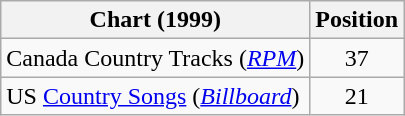<table class="wikitable sortable">
<tr>
<th scope="col">Chart (1999)</th>
<th scope="col">Position</th>
</tr>
<tr>
<td>Canada Country Tracks (<em><a href='#'>RPM</a></em>)</td>
<td align="center">37</td>
</tr>
<tr>
<td>US <a href='#'>Country Songs</a> (<em><a href='#'>Billboard</a></em>)</td>
<td align="center">21</td>
</tr>
</table>
